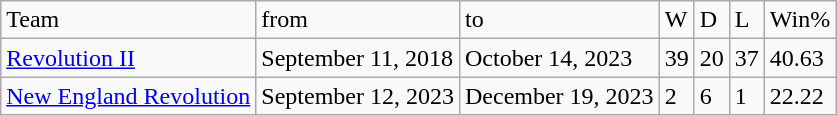<table class="wikitable sortable">
<tr>
<td>Team</td>
<td align="left">from</td>
<td align="left">to</td>
<td>W</td>
<td>D</td>
<td>L</td>
<td>Win%</td>
</tr>
<tr>
<td><a href='#'>Revolution II</a></td>
<td align="left">September 11, 2018</td>
<td align="left">October 14, 2023</td>
<td>39</td>
<td>20</td>
<td>37</td>
<td>40.63</td>
</tr>
<tr>
<td><a href='#'>New England Revolution</a></td>
<td align="left">September 12, 2023</td>
<td align="left">December 19, 2023</td>
<td>2</td>
<td>6</td>
<td>1</td>
<td>22.22</td>
</tr>
</table>
